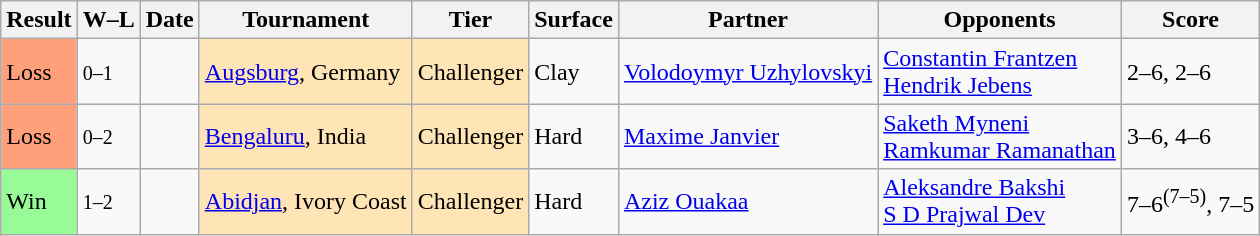<table class="sortable wikitable">
<tr>
<th>Result</th>
<th class="unsortable">W–L</th>
<th>Date</th>
<th>Tournament</th>
<th>Tier</th>
<th>Surface</th>
<th>Partner</th>
<th>Opponents</th>
<th class="unsortable">Score</th>
</tr>
<tr>
<td style="background:#ffa07a;">Loss</td>
<td><small>0–1</small></td>
<td><a href='#'></a></td>
<td style="background:moccasin;"><a href='#'>Augsburg</a>, Germany</td>
<td style="background:moccasin;">Challenger</td>
<td>Clay</td>
<td> <a href='#'>Volodoymyr Uzhylovskyi</a></td>
<td> <a href='#'>Constantin Frantzen</a><br> <a href='#'>Hendrik Jebens</a></td>
<td>2–6, 2–6</td>
</tr>
<tr>
<td style="background:#ffa07a;">Loss</td>
<td><small>0–2</small></td>
<td><a href='#'></a></td>
<td style="background:moccasin;"><a href='#'>Bengaluru</a>, India</td>
<td style="background:moccasin;">Challenger</td>
<td>Hard</td>
<td> <a href='#'>Maxime Janvier</a></td>
<td> <a href='#'>Saketh Myneni</a><br> <a href='#'>Ramkumar Ramanathan</a></td>
<td>3–6, 4–6</td>
</tr>
<tr>
<td style="background:#98fb98;">Win</td>
<td><small>1–2</small></td>
<td><a href='#'></a></td>
<td style="background:moccasin;"><a href='#'>Abidjan</a>, Ivory Coast</td>
<td style="background:moccasin;">Challenger</td>
<td>Hard</td>
<td> <a href='#'>Aziz Ouakaa</a></td>
<td> <a href='#'>Aleksandre Bakshi</a><br> <a href='#'>S D Prajwal Dev</a></td>
<td>7–6<sup>(7–5)</sup>, 7–5</td>
</tr>
</table>
